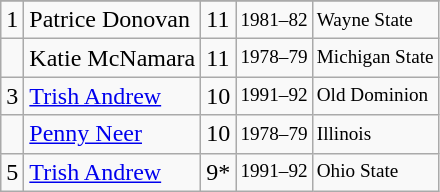<table class="wikitable">
<tr>
</tr>
<tr>
<td>1</td>
<td>Patrice Donovan</td>
<td>11</td>
<td style="font-size:80%;">1981–82</td>
<td style="font-size:80%;">Wayne State</td>
</tr>
<tr>
<td></td>
<td>Katie McNamara</td>
<td>11</td>
<td style="font-size:80%;">1978–79</td>
<td style="font-size:80%;">Michigan State</td>
</tr>
<tr>
<td>3</td>
<td><a href='#'>Trish Andrew</a></td>
<td>10</td>
<td style="font-size:80%;">1991–92</td>
<td style="font-size:80%;">Old Dominion</td>
</tr>
<tr>
<td></td>
<td><a href='#'>Penny Neer</a></td>
<td>10</td>
<td style="font-size:80%;">1978–79</td>
<td style="font-size:80%;">Illinois</td>
</tr>
<tr>
<td>5</td>
<td><a href='#'>Trish Andrew</a></td>
<td>9*</td>
<td style="font-size:80%;">1991–92</td>
<td style="font-size:80%;">Ohio State</td>
</tr>
</table>
